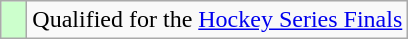<table class="wikitable">
<tr>
<td width=10px bgcolor=ccffcc></td>
<td>Qualified for the <a href='#'>Hockey Series Finals</a></td>
</tr>
</table>
